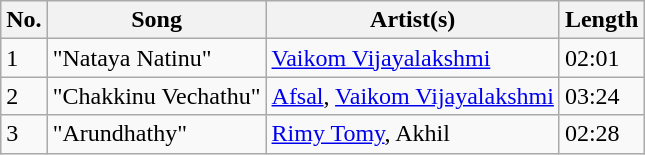<table class="wikitable">
<tr>
<th>No.</th>
<th>Song</th>
<th>Artist(s)</th>
<th>Length</th>
</tr>
<tr>
<td>1</td>
<td>"Nataya Natinu"</td>
<td><a href='#'>Vaikom Vijayalakshmi</a></td>
<td>02:01</td>
</tr>
<tr>
<td>2</td>
<td>"Chakkinu Vechathu"</td>
<td><a href='#'>Afsal</a>, <a href='#'>Vaikom Vijayalakshmi</a></td>
<td>03:24</td>
</tr>
<tr>
<td>3</td>
<td>"Arundhathy"</td>
<td><a href='#'>Rimy Tomy</a>, Akhil</td>
<td>02:28</td>
</tr>
</table>
